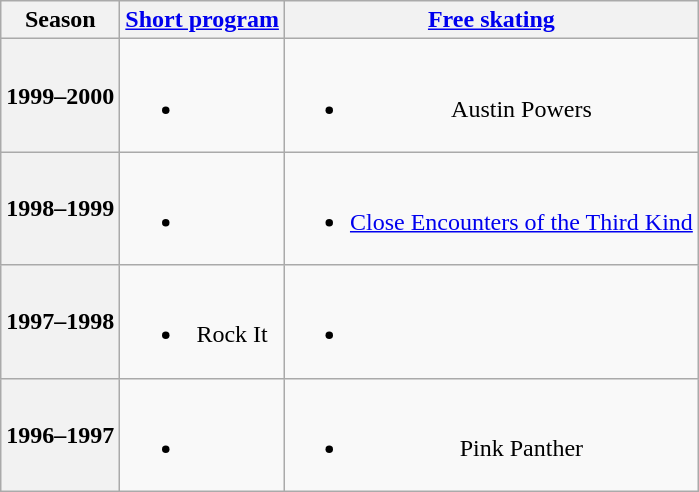<table class=wikitable style=text-align:center>
<tr>
<th>Season</th>
<th><a href='#'>Short program</a></th>
<th><a href='#'>Free skating</a></th>
</tr>
<tr>
<th>1999–2000 <br> </th>
<td><br><ul><li></li></ul></td>
<td><br><ul><li>Austin Powers <br></li></ul></td>
</tr>
<tr>
<th>1998–1999</th>
<td><br><ul><li></li></ul></td>
<td><br><ul><li><a href='#'>Close Encounters of the Third Kind</a> <br></li></ul></td>
</tr>
<tr>
<th>1997–1998</th>
<td><br><ul><li>Rock It</li></ul></td>
<td><br><ul><li></li></ul></td>
</tr>
<tr>
<th>1996–1997</th>
<td><br><ul><li></li></ul></td>
<td><br><ul><li>Pink Panther <br></li></ul></td>
</tr>
</table>
